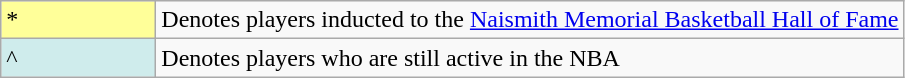<table class="wikitable sortable">
<tr>
<td style="background-color:#FFFF99; border:1px solid #aaaaaa; width:6em">*</td>
<td>Denotes players inducted to the <a href='#'>Naismith Memorial Basketball Hall of Fame</a></td>
</tr>
<tr>
<td style="background-color:#CFECEC; border:1px solid #aaaaaa; width:6em">^</td>
<td>Denotes players who are still active in the NBA</td>
</tr>
</table>
